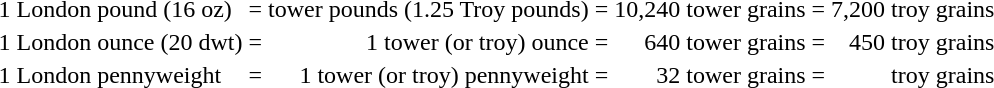<table>
<tr>
<td>1 London pound (16 oz)</td>
<td>=</td>
<td align=right> tower pounds (1.25 Troy pounds)</td>
<td>=</td>
<td align=right>10,240 tower grains</td>
<td>=</td>
<td align=right>7,200 troy grains</td>
</tr>
<tr>
<td>1 London ounce (20 dwt)</td>
<td>=</td>
<td align=right>1 tower (or troy) ounce</td>
<td>=</td>
<td align=right>640 tower grains</td>
<td>=</td>
<td align=right>450 troy grains</td>
</tr>
<tr>
<td>1 London pennyweight</td>
<td>=</td>
<td align=right>1 tower (or troy) pennyweight</td>
<td>=</td>
<td align=right>32 tower grains</td>
<td>=</td>
<td align=right> troy grains</td>
</tr>
</table>
